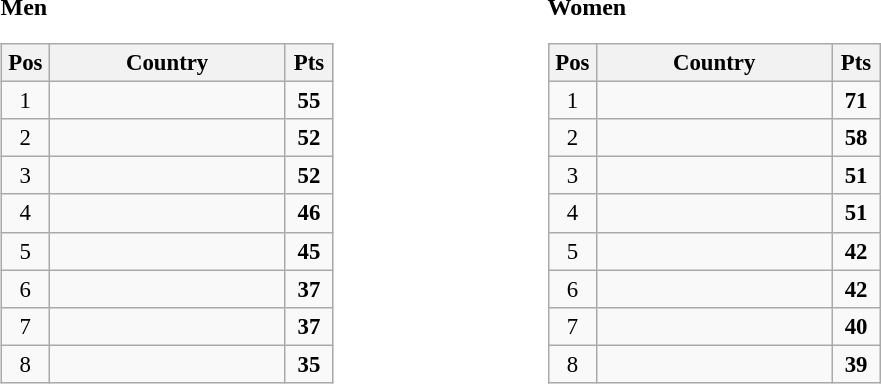<table>
<tr>
<td valign="top" width=33%><br><strong>Men</strong><table class="wikitable" style="text-align: center; font-size:95%">
<tr>
<th width="25">Pos</th>
<th width="150">Country</th>
<th width="25">Pts</th>
</tr>
<tr>
<td>1</td>
<td align="left"></td>
<td><strong>55</strong></td>
</tr>
<tr>
<td>2</td>
<td align="left"></td>
<td><strong>52</strong></td>
</tr>
<tr>
<td>3</td>
<td align="left"></td>
<td><strong>52</strong></td>
</tr>
<tr>
<td>4</td>
<td align="left"></td>
<td><strong>46</strong></td>
</tr>
<tr>
<td>5</td>
<td align="left"></td>
<td><strong>45</strong></td>
</tr>
<tr>
<td>6</td>
<td align="left"></td>
<td><strong>37</strong></td>
</tr>
<tr>
<td>7</td>
<td align="left"></td>
<td><strong>37</strong></td>
</tr>
<tr>
<td>8</td>
<td align="left"></td>
<td><strong>35</strong></td>
</tr>
</table>
</td>
<td valign="top" width=33%><br><strong>Women</strong><table class="wikitable" style="text-align: center; font-size:95%">
<tr>
<th width="25">Pos</th>
<th width="150">Country</th>
<th width="25">Pts</th>
</tr>
<tr>
<td>1</td>
<td align="left"></td>
<td><strong>71</strong></td>
</tr>
<tr>
<td>2</td>
<td align="left"></td>
<td><strong>58</strong></td>
</tr>
<tr>
<td>3</td>
<td align="left"></td>
<td><strong>51</strong></td>
</tr>
<tr>
<td>4</td>
<td align="left"></td>
<td><strong>51</strong></td>
</tr>
<tr>
<td>5</td>
<td align="left"></td>
<td><strong>42</strong></td>
</tr>
<tr>
<td>6</td>
<td align="left"></td>
<td><strong>42</strong></td>
</tr>
<tr>
<td>7</td>
<td align="left"></td>
<td><strong>40</strong></td>
</tr>
<tr>
<td>8</td>
<td align="left"></td>
<td><strong>39</strong></td>
</tr>
</table>
</td>
</tr>
</table>
